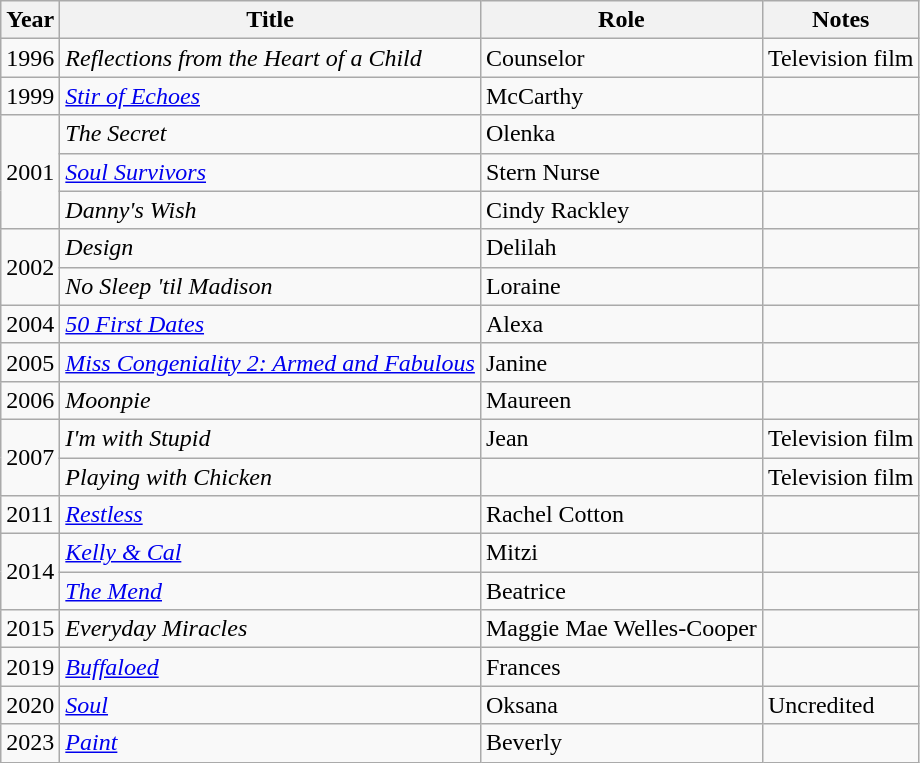<table class="wikitable sortable">
<tr>
<th>Year</th>
<th>Title</th>
<th>Role</th>
<th>Notes</th>
</tr>
<tr>
<td>1996</td>
<td><em>Reflections from the Heart of a Child</em></td>
<td>Counselor</td>
<td>Television film</td>
</tr>
<tr>
<td>1999</td>
<td><em><a href='#'>Stir of Echoes</a></em></td>
<td>McCarthy</td>
<td></td>
</tr>
<tr>
<td rowspan="3">2001</td>
<td><em>The Secret</em></td>
<td>Olenka</td>
<td></td>
</tr>
<tr>
<td><em><a href='#'>Soul Survivors</a></em></td>
<td>Stern Nurse</td>
<td></td>
</tr>
<tr>
<td><em>Danny's Wish</em></td>
<td>Cindy Rackley</td>
<td></td>
</tr>
<tr>
<td rowspan="2">2002</td>
<td><em>Design</em></td>
<td>Delilah</td>
<td></td>
</tr>
<tr>
<td><em>No Sleep 'til Madison</em></td>
<td>Loraine</td>
<td></td>
</tr>
<tr>
<td>2004</td>
<td><em><a href='#'>50 First Dates</a></em></td>
<td>Alexa</td>
<td></td>
</tr>
<tr>
<td>2005</td>
<td><em><a href='#'>Miss Congeniality 2: Armed and Fabulous</a></em></td>
<td>Janine</td>
<td></td>
</tr>
<tr>
<td>2006</td>
<td><em>Moonpie</em></td>
<td>Maureen</td>
<td></td>
</tr>
<tr>
<td rowspan="2">2007</td>
<td><em>I'm with Stupid</em></td>
<td>Jean</td>
<td>Television film</td>
</tr>
<tr>
<td><em>Playing with Chicken</em></td>
<td></td>
<td>Television film</td>
</tr>
<tr>
<td>2011</td>
<td><em><a href='#'>Restless</a></em></td>
<td>Rachel Cotton</td>
<td></td>
</tr>
<tr>
<td rowspan="2">2014</td>
<td><em><a href='#'>Kelly & Cal</a></em></td>
<td>Mitzi</td>
<td></td>
</tr>
<tr>
<td><em><a href='#'>The Mend</a></em></td>
<td>Beatrice</td>
<td></td>
</tr>
<tr>
<td>2015</td>
<td><em>Everyday Miracles</em></td>
<td>Maggie Mae Welles-Cooper</td>
<td></td>
</tr>
<tr>
<td>2019</td>
<td><em><a href='#'>Buffaloed</a></em></td>
<td>Frances</td>
<td></td>
</tr>
<tr>
<td>2020</td>
<td><em><a href='#'>Soul</a></em></td>
<td>Oksana</td>
<td>Uncredited</td>
</tr>
<tr>
<td>2023</td>
<td><em><a href='#'>Paint</a></em></td>
<td>Beverly</td>
<td></td>
</tr>
</table>
